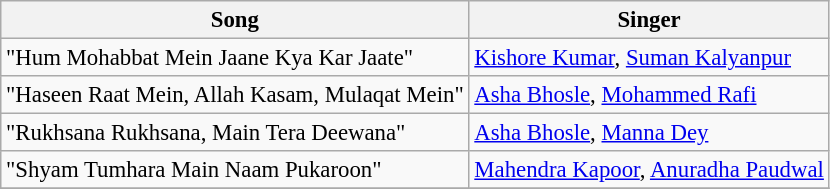<table class="wikitable" style="font-size:95%;">
<tr>
<th>Song</th>
<th>Singer</th>
</tr>
<tr>
<td>"Hum Mohabbat Mein Jaane Kya Kar Jaate"</td>
<td><a href='#'>Kishore Kumar</a>, <a href='#'>Suman Kalyanpur</a></td>
</tr>
<tr>
<td>"Haseen Raat Mein, Allah Kasam, Mulaqat Mein"</td>
<td><a href='#'>Asha Bhosle</a>, <a href='#'>Mohammed Rafi</a></td>
</tr>
<tr>
<td>"Rukhsana Rukhsana, Main Tera Deewana"</td>
<td><a href='#'>Asha Bhosle</a>, <a href='#'>Manna Dey</a></td>
</tr>
<tr>
<td>"Shyam Tumhara Main Naam Pukaroon"</td>
<td><a href='#'>Mahendra Kapoor</a>, <a href='#'>Anuradha Paudwal</a></td>
</tr>
<tr>
</tr>
</table>
